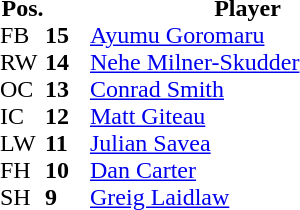<table cellspacing="0" cellpadding="0">
<tr>
<th width="30">Pos.</th>
<th width="30"></th>
<th width="210">Player</th>
</tr>
<tr>
<td>FB</td>
<td><strong>15</strong></td>
<td> <a href='#'>Ayumu Goromaru</a></td>
</tr>
<tr>
<td>RW</td>
<td><strong>14</strong></td>
<td> <a href='#'>Nehe Milner-Skudder</a></td>
</tr>
<tr>
<td>OC</td>
<td><strong>13</strong></td>
<td> <a href='#'>Conrad Smith</a></td>
</tr>
<tr>
<td>IC</td>
<td><strong>12</strong></td>
<td> <a href='#'>Matt Giteau</a></td>
</tr>
<tr>
<td>LW</td>
<td><strong>11</strong></td>
<td> <a href='#'>Julian Savea</a></td>
</tr>
<tr>
<td>FH</td>
<td><strong>10</strong></td>
<td> <a href='#'>Dan Carter</a></td>
</tr>
<tr>
<td>SH</td>
<td><strong>9</strong></td>
<td> <a href='#'>Greig Laidlaw</a></td>
</tr>
<tr>
</tr>
</table>
